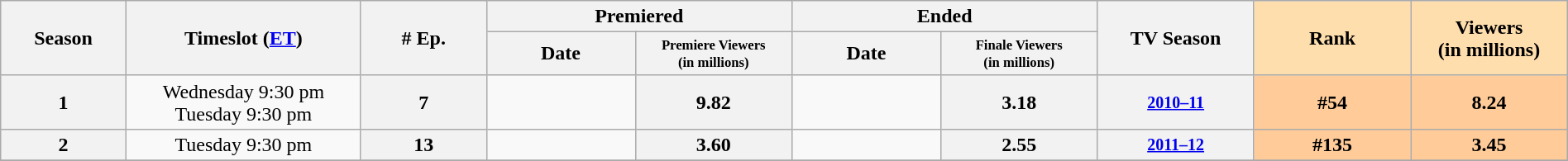<table class="wikitable" style="text-align:center; width:100%;">
<tr>
<th style="width:8%;" rowspan="2">Season</th>
<th style="width:15%;" rowspan="2">Timeslot (<a href='#'>ET</a>)</th>
<th style="width:8%;" rowspan="2"># Ep.</th>
<th colspan=2>Premiered</th>
<th colspan=2>Ended</th>
<th style="width:10%;" rowspan="2">TV Season</th>
<th style="width:10%; background:#ffdead;" rowspan="2">Rank</th>
<th style="width:10%; background:#ffdead;" rowspan="2">Viewers<br>(in millions)</th>
</tr>
<tr>
<th>Date</th>
<th span style="width:10%; font-size:smaller; line-height:100%;"><small>Premiere Viewers<br>(in millions)</small></th>
<th>Date</th>
<th span style="width:10%; font-size:smaller; line-height:100%;"><small>Finale Viewers<br>(in millions)</small></th>
</tr>
<tr>
<th>1</th>
<td>Wednesday 9:30 pm<br>Tuesday 9:30 pm</td>
<th>7</th>
<td style="font-size:11px;line-height:110%"></td>
<th>9.82</th>
<td style="font-size:11px;line-height:110%"></td>
<th>3.18</th>
<th style="font-size:smaller"><a href='#'>2010–11</a></th>
<th style="background:#fc9;">#54</th>
<th style="background:#fc9;">8.24</th>
</tr>
<tr>
<th>2</th>
<td>Tuesday 9:30 pm</td>
<th>13</th>
<td style="font-size:11px;line-height:110%"></td>
<th>3.60</th>
<td style="font-size:11px;line-height:110%"></td>
<th>2.55</th>
<th style="font-size:smaller"><a href='#'>2011–12</a></th>
<th style="background:#fc9;">#135</th>
<th style="background:#fc9;">3.45</th>
</tr>
<tr>
</tr>
</table>
